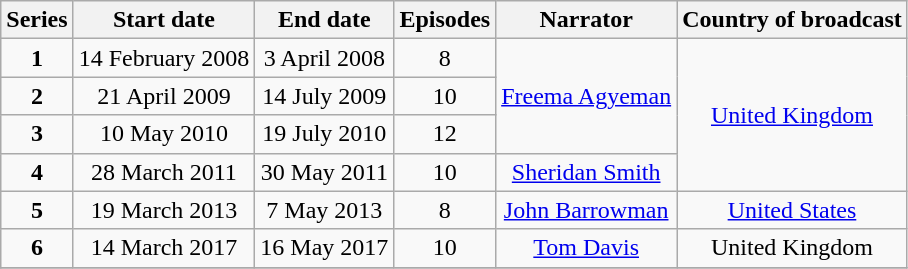<table class="wikitable" style="text-align:center;">
<tr>
<th>Series</th>
<th>Start date</th>
<th>End date</th>
<th>Episodes</th>
<th>Narrator</th>
<th>Country of broadcast</th>
</tr>
<tr>
<td><strong>1</strong></td>
<td>14 February 2008</td>
<td>3 April 2008</td>
<td>8</td>
<td rowspan=3><a href='#'>Freema Agyeman</a></td>
<td rowspan=4><a href='#'>United Kingdom</a></td>
</tr>
<tr>
<td><strong>2</strong></td>
<td>21 April 2009</td>
<td>14 July 2009</td>
<td>10</td>
</tr>
<tr>
<td><strong>3</strong></td>
<td>10 May 2010</td>
<td>19 July 2010</td>
<td>12</td>
</tr>
<tr>
<td><strong>4</strong></td>
<td>28 March 2011</td>
<td>30 May 2011</td>
<td>10</td>
<td><a href='#'>Sheridan Smith</a></td>
</tr>
<tr>
<td><strong>5</strong></td>
<td>19 March 2013</td>
<td>7 May 2013</td>
<td>8</td>
<td><a href='#'>John Barrowman</a></td>
<td><a href='#'>United States</a></td>
</tr>
<tr>
<td><strong>6</strong></td>
<td>14 March 2017</td>
<td>16 May 2017</td>
<td>10</td>
<td><a href='#'>Tom Davis</a></td>
<td>United Kingdom</td>
</tr>
<tr>
</tr>
</table>
